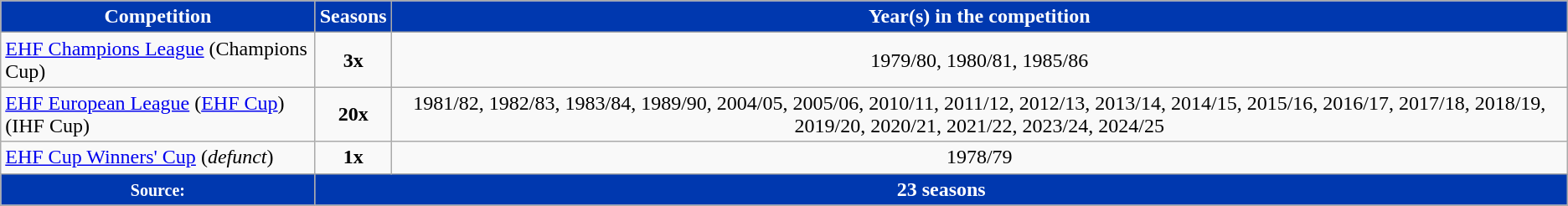<table class="wikitable" style="text-align: center">
<tr>
<th style="color:#FFFFFF; background:#0038af">Competition</th>
<th style="color:#FFFFFF; background:#0038af">Seasons</th>
<th style="color:#FFFFFF; background:#0038af">Year(s) in the competition</th>
</tr>
<tr>
<td align=left><a href='#'>EHF Champions League</a> (Champions Cup)</td>
<td><strong>3x</strong></td>
<td>1979/80, 1980/81, 1985/86</td>
</tr>
<tr>
<td align=left><a href='#'>EHF European League</a> (<a href='#'>EHF Cup</a>) (IHF Cup)</td>
<td><strong>20x</strong></td>
<td>1981/82, 1982/83, 1983/84, 1989/90, 2004/05, 2005/06, 2010/11, 2011/12, 2012/13, 2013/14, 2014/15, 2015/16, 2016/17, 2017/18, 2018/19, 2019/20, 2020/21, 2021/22, 2023/24, 2024/25</td>
</tr>
<tr>
<td align=left><a href='#'>EHF Cup Winners' Cup</a> (<em>defunct</em>)</td>
<td><strong>1x</strong></td>
<td>1978/79</td>
</tr>
<tr>
<th style="color:#FFFFFF; background:#0038af"><small>Source: </small></th>
<th colspan="2" ! style="color:#FFFFFF; background:#0038af">23 seasons </th>
</tr>
</table>
